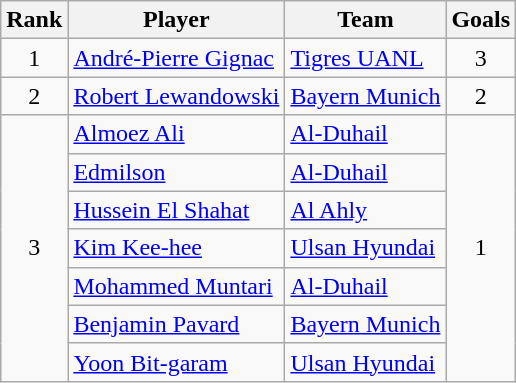<table class="wikitable" style="text-align:center">
<tr>
<th>Rank</th>
<th>Player</th>
<th>Team</th>
<th>Goals</th>
</tr>
<tr>
<td>1</td>
<td style="text-align:left"> <a href='#'>André-Pierre Gignac</a></td>
<td style="text-align:left"> <a href='#'>Tigres UANL</a></td>
<td>3</td>
</tr>
<tr>
<td>2</td>
<td style="text-align:left"> <a href='#'>Robert Lewandowski</a></td>
<td style="text-align:left"> <a href='#'>Bayern Munich</a></td>
<td>2</td>
</tr>
<tr>
<td rowspan=7>3</td>
<td style="text-align:left"> <a href='#'>Almoez Ali</a></td>
<td style="text-align:left"> <a href='#'>Al-Duhail</a></td>
<td rowspan=7>1</td>
</tr>
<tr>
<td style="text-align:left"> <a href='#'>Edmilson</a></td>
<td style="text-align:left"> <a href='#'>Al-Duhail</a></td>
</tr>
<tr>
<td style="text-align:left"> <a href='#'>Hussein El Shahat</a></td>
<td style="text-align:left"> <a href='#'>Al Ahly</a></td>
</tr>
<tr>
<td style="text-align:left"> <a href='#'>Kim Kee-hee</a></td>
<td style="text-align:left"> <a href='#'>Ulsan Hyundai</a></td>
</tr>
<tr>
<td style="text-align:left"> <a href='#'>Mohammed Muntari</a></td>
<td style="text-align:left"> <a href='#'>Al-Duhail</a></td>
</tr>
<tr>
<td style="text-align:left"> <a href='#'>Benjamin Pavard</a></td>
<td style="text-align:left"> <a href='#'>Bayern Munich</a></td>
</tr>
<tr>
<td style="text-align:left"> <a href='#'>Yoon Bit-garam</a></td>
<td style="text-align:left"> <a href='#'>Ulsan Hyundai</a></td>
</tr>
</table>
